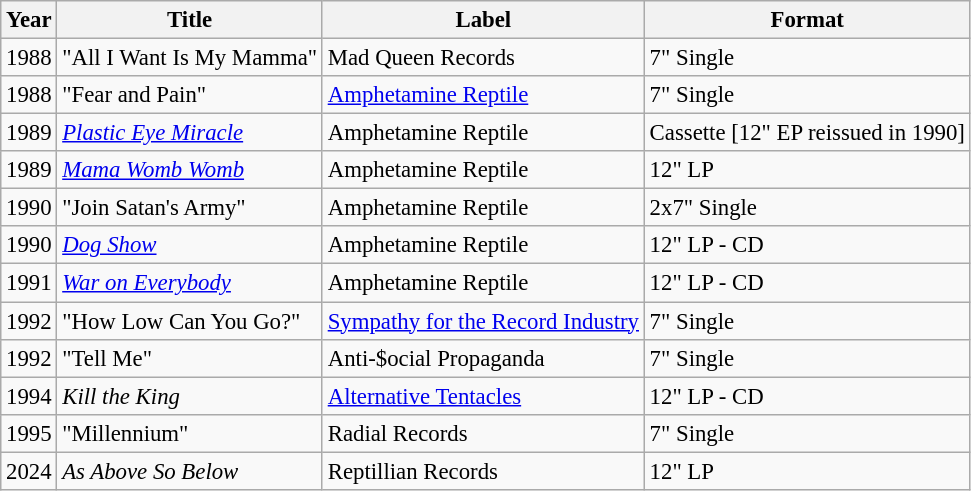<table class="wikitable" style="font-size: 95%;">
<tr>
<th>Year</th>
<th>Title</th>
<th>Label</th>
<th>Format</th>
</tr>
<tr>
<td>1988</td>
<td>"All I Want Is My Mamma"</td>
<td>Mad Queen Records</td>
<td>7" Single</td>
</tr>
<tr>
<td>1988</td>
<td>"Fear and Pain"</td>
<td><a href='#'>Amphetamine Reptile</a></td>
<td>7" Single</td>
</tr>
<tr>
<td>1989</td>
<td><em><a href='#'>Plastic Eye Miracle</a></em></td>
<td>Amphetamine Reptile</td>
<td>Cassette [12" EP reissued in 1990]</td>
</tr>
<tr>
<td>1989</td>
<td><em><a href='#'>Mama Womb Womb</a></em></td>
<td>Amphetamine Reptile</td>
<td>12" LP</td>
</tr>
<tr>
<td>1990</td>
<td>"Join Satan's Army"</td>
<td>Amphetamine Reptile</td>
<td>2x7" Single</td>
</tr>
<tr>
<td>1990</td>
<td><em><a href='#'>Dog Show</a></em></td>
<td>Amphetamine Reptile</td>
<td>12" LP - CD</td>
</tr>
<tr>
<td>1991</td>
<td><em><a href='#'>War on Everybody</a></em></td>
<td>Amphetamine Reptile</td>
<td>12" LP - CD</td>
</tr>
<tr>
<td>1992</td>
<td>"How Low Can You Go?"</td>
<td><a href='#'>Sympathy for the Record Industry</a></td>
<td>7" Single</td>
</tr>
<tr>
<td>1992</td>
<td>"Tell Me"</td>
<td>Anti-$ocial Propaganda</td>
<td>7" Single</td>
</tr>
<tr>
<td>1994</td>
<td><em>Kill the King</em></td>
<td><a href='#'>Alternative Tentacles</a></td>
<td>12" LP - CD</td>
</tr>
<tr>
<td>1995</td>
<td>"Millennium"</td>
<td>Radial Records</td>
<td>7" Single</td>
</tr>
<tr>
<td>2024</td>
<td><em>As Above So Below</em></td>
<td>Reptillian Records</td>
<td>12" LP</td>
</tr>
</table>
